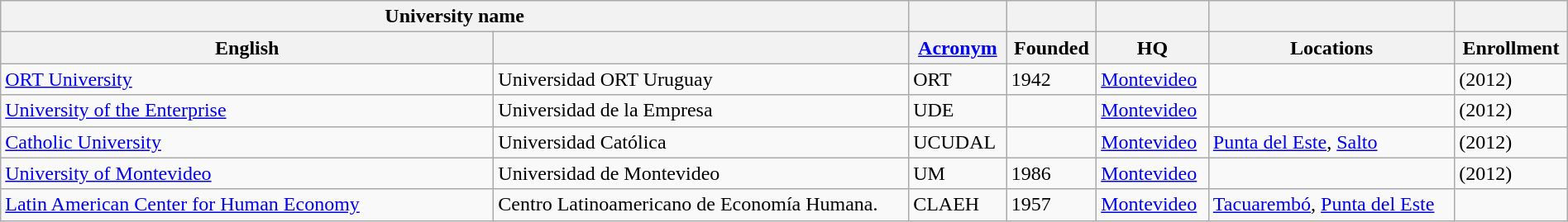<table class="wikitable sortable"  width=100%>
<tr>
<th colspan="2">University name</th>
<th></th>
<th></th>
<th></th>
<th></th>
<th></th>
</tr>
<tr>
<th width="390px">English</th>
<th></th>
<th class="unsortable"><a href='#'>Acronym</a></th>
<th>Founded</th>
<th>HQ</th>
<th class="unsortable">Locations</th>
<th>Enrollment</th>
</tr>
<tr>
<td><a href='#'>ORT University</a></td>
<td>Universidad ORT Uruguay</td>
<td>ORT</td>
<td>1942</td>
<td><a href='#'>Montevideo</a></td>
<td></td>
<td> (2012) </td>
</tr>
<tr>
<td><a href='#'>University of the Enterprise</a></td>
<td>Universidad de la Empresa</td>
<td>UDE</td>
<td></td>
<td><a href='#'>Montevideo</a></td>
<td></td>
<td> (2012) </td>
</tr>
<tr>
<td><a href='#'>Catholic University</a></td>
<td>Universidad Católica</td>
<td>UCUDAL</td>
<td></td>
<td><a href='#'>Montevideo</a></td>
<td><a href='#'>Punta del Este</a>, <a href='#'>Salto</a></td>
<td> (2012) </td>
</tr>
<tr>
<td><a href='#'>University of Montevideo</a></td>
<td>Universidad de Montevideo</td>
<td>UM</td>
<td>1986</td>
<td><a href='#'>Montevideo</a></td>
<td></td>
<td> (2012) </td>
</tr>
<tr>
<td><a href='#'>Latin American Center for Human Economy</a></td>
<td>Centro Latinoamericano de Economía Humana.</td>
<td>CLAEH</td>
<td>1957</td>
<td><a href='#'>Montevideo</a></td>
<td><a href='#'>Tacuarembó</a>, <a href='#'>Punta del Este</a></td>
<td></td>
</tr>
</table>
